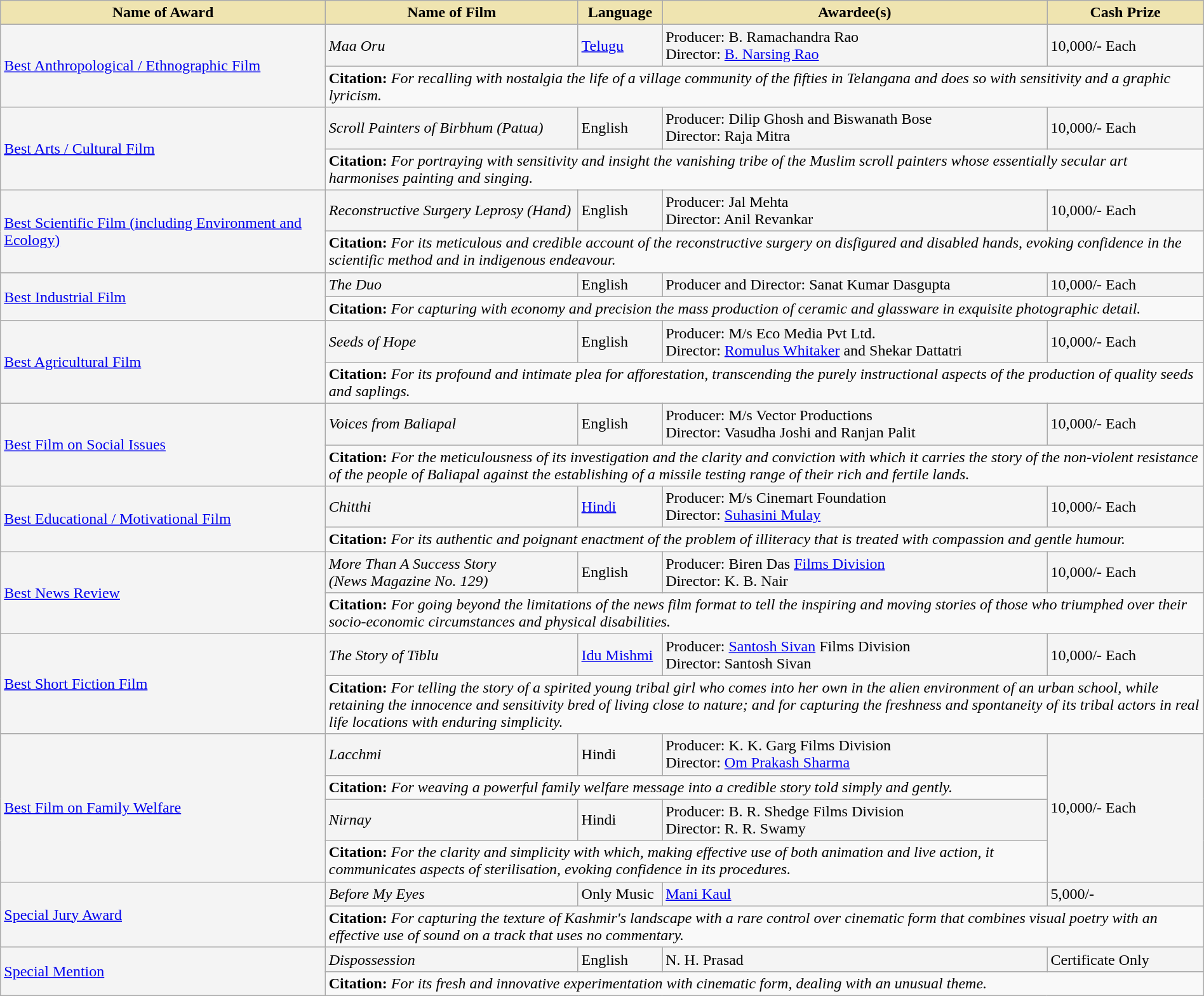<table class="wikitable" style="width:100%">
<tr>
<th style="background-color:#EFE4B0;width:27%;">Name of Award</th>
<th style="background-color:#EFE4B0;width:21%;">Name of Film</th>
<th style="background-color:#EFE4B0;width:7%;">Language</th>
<th style="background-color:#EFE4B0;width:32%;">Awardee(s)</th>
<th style="background-color:#EFE4B0;width:13%;">Cash Prize</th>
</tr>
<tr style="background-color:#F4F4F4">
<td rowspan="2"><a href='#'>Best Anthropological / Ethnographic Film</a></td>
<td><em>Maa Oru</em></td>
<td><a href='#'>Telugu</a></td>
<td>Producer: B. Ramachandra Rao<br>Director: <a href='#'>B. Narsing Rao</a></td>
<td> 10,000/- Each</td>
</tr>
<tr style="background-color:#F9F9F9">
<td colspan="4"><strong>Citation:</strong> <em>For recalling with nostalgia the life of a village community of the fifties in Telangana and does so with sensitivity and a graphic lyricism.</em></td>
</tr>
<tr style="background-color:#F4F4F4">
<td rowspan="2"><a href='#'>Best Arts / Cultural Film</a></td>
<td><em>Scroll Painters of Birbhum (Patua)</em></td>
<td>English</td>
<td>Producer: Dilip Ghosh and Biswanath Bose<br>Director: Raja Mitra</td>
<td> 10,000/- Each</td>
</tr>
<tr style="background-color:#F9F9F9">
<td colspan="4"><strong>Citation:</strong> <em>For portraying with sensitivity and insight the vanishing tribe of the Muslim scroll painters whose essentially secular art harmonises painting and singing.</em></td>
</tr>
<tr style="background-color:#F4F4F4">
<td rowspan="2"><a href='#'>Best Scientific Film (including Environment and Ecology)</a></td>
<td><em>Reconstructive Surgery Leprosy (Hand)</em></td>
<td>English</td>
<td>Producer: Jal Mehta<br>Director: Anil Revankar</td>
<td> 10,000/- Each</td>
</tr>
<tr style="background-color:#F9F9F9">
<td colspan="4"><strong>Citation:</strong> <em>For its meticulous and credible account of the reconstructive surgery on disfigured and disabled hands, evoking confidence in the scientific method and in indigenous endeavour.</em></td>
</tr>
<tr style="background-color:#F4F4F4">
<td rowspan="2"><a href='#'>Best Industrial Film</a></td>
<td><em>The Duo</em></td>
<td>English</td>
<td>Producer and Director: Sanat Kumar Dasgupta</td>
<td> 10,000/- Each</td>
</tr>
<tr style="background-color:#F9F9F9">
<td colspan="4"><strong>Citation:</strong> <em>For capturing with economy and precision the mass production of ceramic and glassware in exquisite photographic detail.</em></td>
</tr>
<tr style="background-color:#F4F4F4">
<td rowspan="2"><a href='#'>Best Agricultural Film</a></td>
<td><em>Seeds of Hope</em></td>
<td>English</td>
<td>Producer: M/s Eco Media Pvt Ltd.<br>Director: <a href='#'>Romulus Whitaker</a> and Shekar Dattatri</td>
<td> 10,000/- Each</td>
</tr>
<tr style="background-color:#F9F9F9">
<td colspan="4"><strong>Citation:</strong> <em>For its profound and intimate plea for afforestation, transcending the purely instructional aspects of the production of quality seeds and saplings.</em></td>
</tr>
<tr style="background-color:#F4F4F4">
<td rowspan="2"><a href='#'>Best Film on Social Issues</a></td>
<td><em>Voices from Baliapal</em></td>
<td>English</td>
<td>Producer: M/s Vector Productions<br>Director: Vasudha Joshi and Ranjan Palit</td>
<td> 10,000/- Each</td>
</tr>
<tr style="background-color:#F9F9F9">
<td colspan="4"><strong>Citation:</strong> <em>For the meticulousness of its investigation and the clarity and conviction with which it carries the story of the non-violent resistance of the people of Baliapal against the establishing of a missile testing range of their rich and fertile lands.</em></td>
</tr>
<tr style="background-color:#F4F4F4">
<td rowspan="2"><a href='#'>Best Educational / Motivational Film</a></td>
<td><em>Chitthi</em></td>
<td><a href='#'>Hindi</a></td>
<td>Producer: M/s Cinemart Foundation<br>Director: <a href='#'>Suhasini Mulay</a></td>
<td> 10,000/- Each</td>
</tr>
<tr style="background-color:#F9F9F9">
<td colspan="4"><strong>Citation:</strong> <em>For its authentic and poignant enactment of the problem of illiteracy that is treated with compassion and gentle humour.</em></td>
</tr>
<tr style="background-color:#F4F4F4">
<td rowspan="2"><a href='#'>Best News Review</a></td>
<td><em>More Than A Success Story<br>(News Magazine No. 129)</em></td>
<td>English</td>
<td>Producer: Biren Das  <a href='#'>Films Division</a><br>Director: K. B. Nair</td>
<td> 10,000/- Each</td>
</tr>
<tr style="background-color:#F9F9F9">
<td colspan="4"><strong>Citation:</strong> <em>For going beyond the limitations of the news film format to tell the inspiring and moving stories of those who triumphed over their socio-economic circumstances and physical disabilities.</em></td>
</tr>
<tr style="background-color:#F4F4F4">
<td rowspan="2"><a href='#'>Best Short Fiction Film</a></td>
<td><em>The Story of Tiblu</em></td>
<td><a href='#'>Idu Mishmi</a></td>
<td>Producer: <a href='#'>Santosh Sivan</a>  Films Division<br>Director: Santosh Sivan</td>
<td> 10,000/- Each</td>
</tr>
<tr style="background-color:#F9F9F9">
<td colspan="4"><strong>Citation:</strong> <em>For telling the story of a spirited young tribal girl who comes into her own in the alien environment of an urban school, while retaining the innocence and sensitivity bred of living close to nature; and for capturing the freshness and spontaneity of its tribal actors in real life locations with enduring simplicity.</em></td>
</tr>
<tr style="background-color:#F4F4F4">
<td rowspan="4"><a href='#'>Best Film on Family Welfare</a></td>
<td><em>Lacchmi</em></td>
<td>Hindi</td>
<td>Producer: K. K. Garg  Films Division<br>Director: <a href='#'>Om Prakash Sharma</a></td>
<td rowspan="4"> 10,000/- Each</td>
</tr>
<tr style="background-color:#F9F9F9">
<td colspan="3"><strong>Citation:</strong> <em>For weaving a powerful family welfare message into a credible story told simply and gently.</em></td>
</tr>
<tr style="background-color:#F4F4F4">
<td><em>Nirnay</em></td>
<td>Hindi</td>
<td>Producer: B. R. Shedge  Films Division<br>Director: R. R. Swamy</td>
</tr>
<tr style="background-color:#F9F9F9">
<td colspan="3"><strong>Citation:</strong> <em>For the clarity and simplicity with which, making effective use of both animation and live action, it communicates aspects of sterilisation, evoking confidence in its procedures.</em></td>
</tr>
<tr style="background-color:#F4F4F4">
<td rowspan="2"><a href='#'>Special Jury Award</a></td>
<td><em>Before My Eyes</em></td>
<td>Only Music</td>
<td><a href='#'>Mani Kaul</a></td>
<td> 5,000/-</td>
</tr>
<tr style="background-color:#F9F9F9">
<td colspan="4"><strong>Citation:</strong> <em>For capturing the texture of Kashmir's landscape with a rare control over cinematic form that combines visual poetry with an effective use of sound on a track that uses no commentary.</em></td>
</tr>
<tr style="background-color:#F4F4F4">
<td rowspan="2"><a href='#'>Special Mention</a></td>
<td><em>Dispossession</em></td>
<td>English</td>
<td>N. H. Prasad</td>
<td>Certificate Only</td>
</tr>
<tr style="background-color:#F9F9F9">
<td colspan="4"><strong>Citation:</strong> <em>For its fresh and innovative experimentation with cinematic form, dealing with an unusual theme.</em></td>
</tr>
</table>
